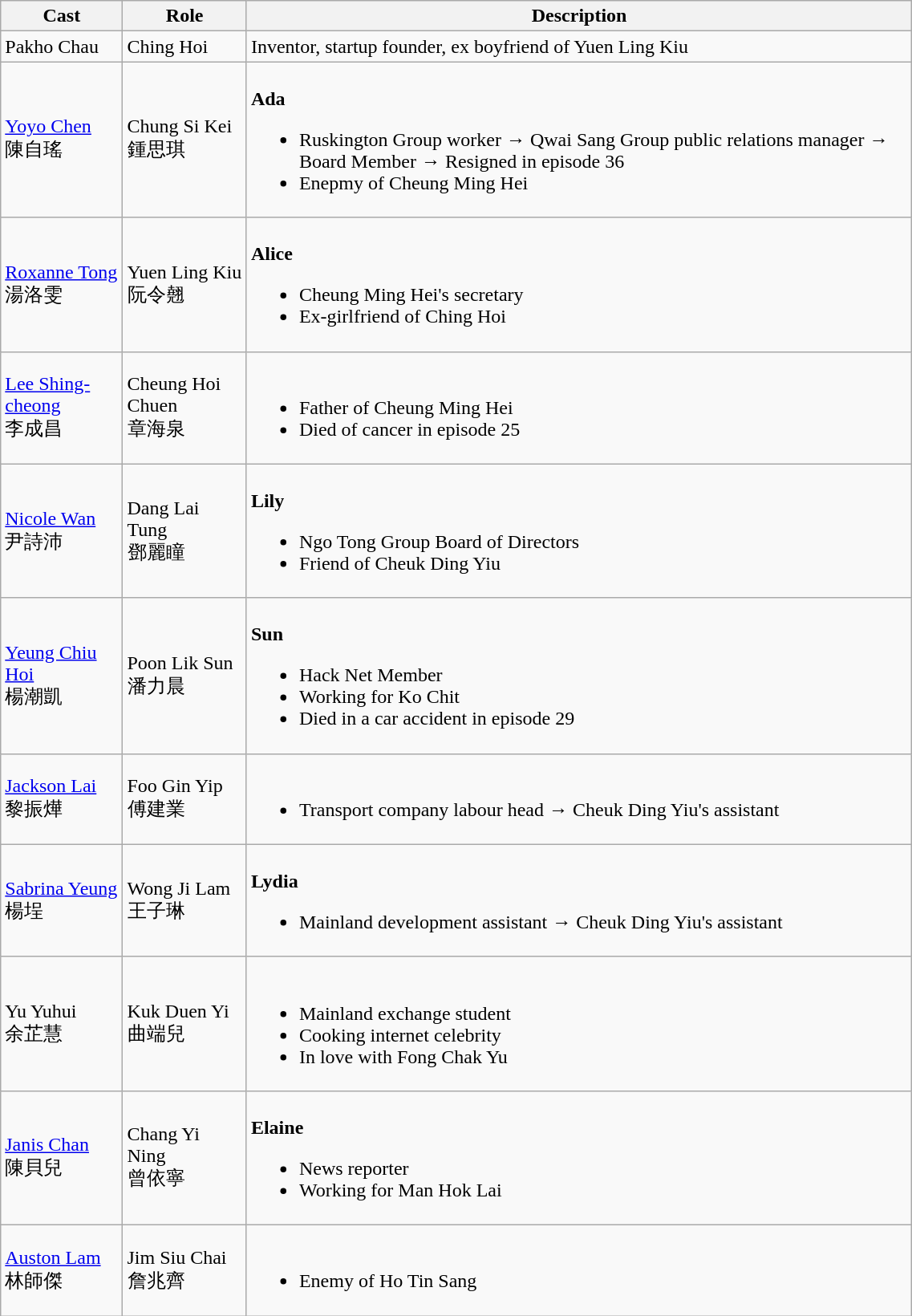<table class="wikitable" width="60%">
<tr>
<th>Cast</th>
<th>Role</th>
<th>Description</th>
</tr>
<tr>
<td>Pakho Chau</td>
<td>Ching Hoi</td>
<td>Inventor, startup founder, ex boyfriend of Yuen Ling Kiu</td>
</tr>
<tr>
<td><a href='#'>Yoyo Chen</a> <br> 陳自瑤</td>
<td>Chung Si Kei <br> 鍾思琪</td>
<td><br><strong>Ada</strong><ul><li>Ruskington Group worker → Qwai Sang Group public relations manager → Board Member → Resigned in episode 36</li><li>Enepmy of Cheung Ming Hei</li></ul></td>
</tr>
<tr>
<td><a href='#'>Roxanne Tong</a> <br> 湯洛雯</td>
<td>Yuen Ling Kiu <br> 阮令翹</td>
<td><br><strong>Alice</strong><ul><li>Cheung Ming Hei's secretary</li><li>Ex-girlfriend of Ching Hoi</li></ul></td>
</tr>
<tr>
<td><a href='#'>Lee Shing-cheong</a> <br> 李成昌</td>
<td>Cheung Hoi Chuen <br> 章海泉</td>
<td><br><ul><li>Father of Cheung Ming Hei</li><li>Died of cancer in episode 25</li></ul></td>
</tr>
<tr>
<td><a href='#'>Nicole Wan</a> <br> 尹詩沛</td>
<td>Dang Lai Tung <br> 鄧麗瞳</td>
<td><br><strong>Lily</strong><ul><li>Ngo Tong Group Board of Directors</li><li>Friend of Cheuk Ding Yiu</li></ul></td>
</tr>
<tr>
<td><a href='#'>Yeung Chiu Hoi</a> <br> 楊潮凱</td>
<td>Poon Lik Sun <br> 潘力晨</td>
<td><br><strong>Sun</strong><ul><li>Hack Net Member</li><li>Working for Ko Chit</li><li>Died in a car accident in episode 29</li></ul></td>
</tr>
<tr>
<td><a href='#'>Jackson Lai</a> <br> 黎振燁</td>
<td>Foo Gin Yip <br> 傅建業</td>
<td><br><ul><li>Transport company labour head → Cheuk Ding Yiu's assistant</li></ul></td>
</tr>
<tr>
<td><a href='#'>Sabrina Yeung</a> <br> 楊埕</td>
<td>Wong Ji Lam <br> 王子琳</td>
<td><br><strong>Lydia</strong><ul><li>Mainland development assistant → Cheuk Ding Yiu's assistant</li></ul></td>
</tr>
<tr>
<td>Yu Yuhui <br> 余芷慧</td>
<td>Kuk Duen Yi <br> 曲端兒</td>
<td><br><ul><li>Mainland exchange student</li><li>Cooking internet celebrity</li><li>In love with Fong Chak Yu</li></ul></td>
</tr>
<tr>
<td><a href='#'>Janis Chan</a> <br> 陳貝兒</td>
<td>Chang Yi Ning <br> 曾依寧</td>
<td><br><strong>Elaine</strong><ul><li>News reporter</li><li>Working for Man Hok Lai</li></ul></td>
</tr>
<tr>
<td><a href='#'>Auston Lam</a> <br> 林師傑</td>
<td>Jim Siu Chai <br> 詹兆齊</td>
<td><br><ul><li>Enemy of Ho Tin Sang</li></ul></td>
</tr>
</table>
